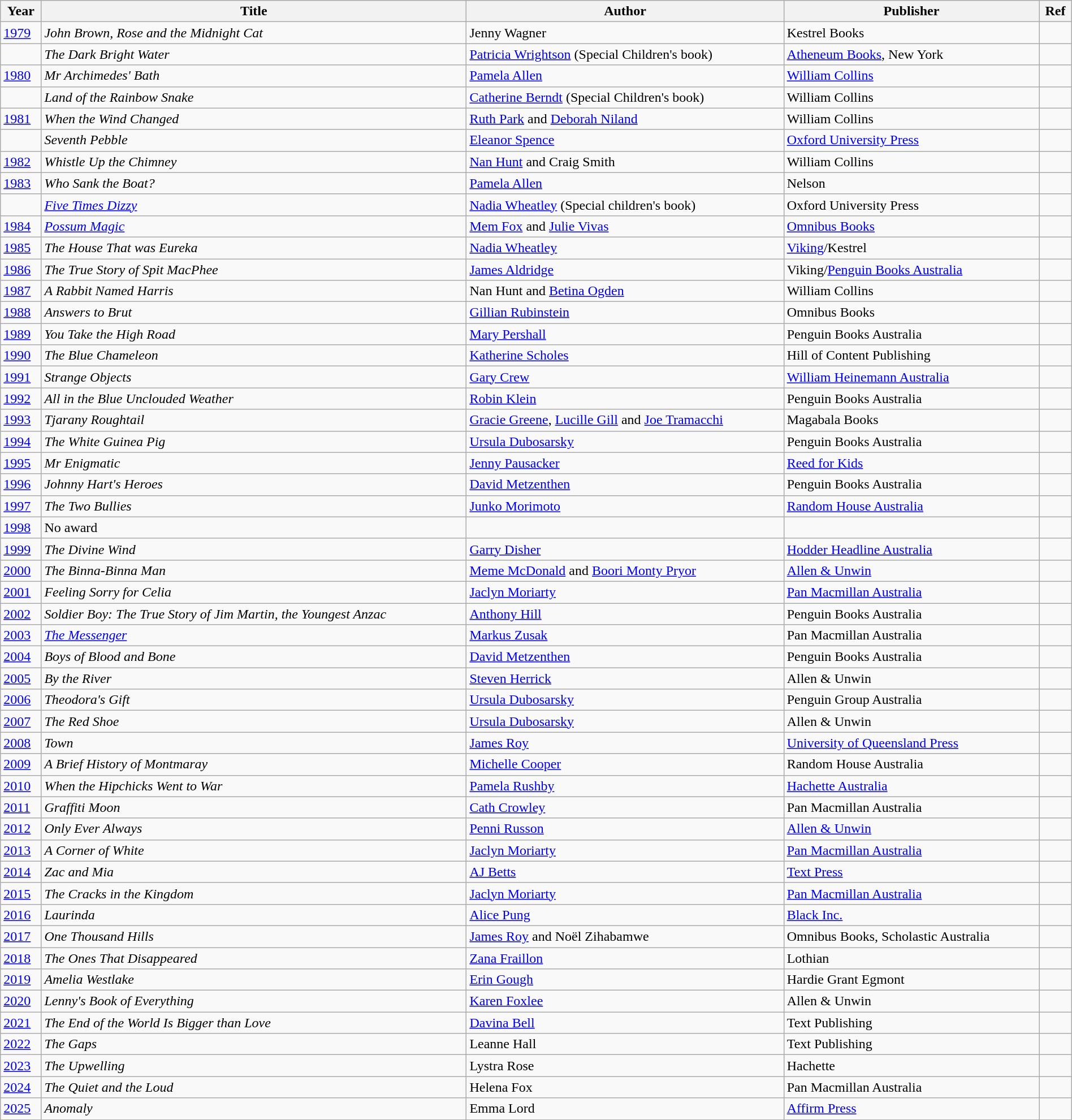<table class="wikitable" width="100%">
<tr>
<th>Year</th>
<th>Title</th>
<th>Author</th>
<th>Publisher</th>
<th>Ref</th>
</tr>
<tr>
<td><a href='#'>1979</a></td>
<td><em>John Brown, Rose and the Midnight Cat</em></td>
<td>Jenny Wagner</td>
<td>Kestrel Books</td>
<td></td>
</tr>
<tr>
<td></td>
<td><em>The Dark Bright Water</em></td>
<td><a href='#'>Patricia Wrightson</a> (Special Children's book)</td>
<td><a href='#'>Atheneum Books</a>, New York</td>
<td></td>
</tr>
<tr>
<td><a href='#'>1980</a></td>
<td><em>Mr Archimedes' Bath</em></td>
<td><a href='#'>Pamela Allen</a></td>
<td><a href='#'>William Collins</a></td>
<td></td>
</tr>
<tr>
<td></td>
<td><em>Land of the Rainbow Snake</em></td>
<td><a href='#'>Catherine Berndt</a> (Special Children's book)</td>
<td>William Collins</td>
<td></td>
</tr>
<tr>
<td><a href='#'>1981</a></td>
<td><em>When the Wind Changed</em></td>
<td><a href='#'>Ruth Park</a> and <a href='#'>Deborah Niland</a></td>
<td>William Collins</td>
<td></td>
</tr>
<tr>
<td></td>
<td><em>Seventh Pebble</em></td>
<td><a href='#'>Eleanor Spence</a></td>
<td><a href='#'>Oxford University Press</a></td>
<td></td>
</tr>
<tr>
<td><a href='#'>1982</a></td>
<td><em>Whistle Up the Chimney</em></td>
<td><a href='#'>Nan Hunt</a> and Craig Smith</td>
<td>William Collins</td>
<td></td>
</tr>
<tr>
<td><a href='#'>1983</a></td>
<td><em>Who Sank the Boat?</em></td>
<td><a href='#'>Pamela Allen</a></td>
<td>Nelson</td>
<td></td>
</tr>
<tr>
<td></td>
<td><em><a href='#'>Five Times Dizzy</a></em></td>
<td><a href='#'>Nadia Wheatley</a> (Special children's book)</td>
<td>Oxford University Press</td>
<td></td>
</tr>
<tr>
<td><a href='#'>1984</a></td>
<td><em><a href='#'>Possum Magic</a></em></td>
<td><a href='#'>Mem Fox</a> and <a href='#'>Julie Vivas</a></td>
<td><a href='#'>Omnibus Books</a></td>
<td></td>
</tr>
<tr>
<td><a href='#'>1985</a></td>
<td><em>The House That was Eureka</em></td>
<td><a href='#'>Nadia Wheatley</a></td>
<td><a href='#'>Viking</a>/Kestrel</td>
<td></td>
</tr>
<tr>
<td><a href='#'>1986</a></td>
<td><em>The True Story of Spit MacPhee</em></td>
<td><a href='#'>James Aldridge</a></td>
<td>Viking/<a href='#'>Penguin Books Australia</a></td>
<td></td>
</tr>
<tr>
<td><a href='#'>1987</a></td>
<td><em>A Rabbit Named Harris</em></td>
<td>Nan Hunt and <a href='#'>Betina Ogden</a></td>
<td>William Collins</td>
<td></td>
</tr>
<tr>
<td><a href='#'>1988</a></td>
<td><em>Answers to Brut</em></td>
<td><a href='#'>Gillian Rubinstein</a></td>
<td>Omnibus Books</td>
<td></td>
</tr>
<tr>
<td><a href='#'>1989</a></td>
<td><em>You Take the High Road</em></td>
<td><a href='#'>Mary Pershall</a></td>
<td>Penguin Books Australia</td>
<td></td>
</tr>
<tr>
<td><a href='#'>1990</a></td>
<td><em>The Blue Chameleon</em></td>
<td><a href='#'>Katherine Scholes</a></td>
<td>Hill of Content Publishing</td>
<td></td>
</tr>
<tr>
<td><a href='#'>1991</a></td>
<td><em>Strange Objects</em></td>
<td><a href='#'>Gary Crew</a></td>
<td><a href='#'>William Heinemann Australia</a></td>
<td></td>
</tr>
<tr>
<td><a href='#'>1992</a></td>
<td><em>All in the Blue Unclouded Weather</em></td>
<td><a href='#'>Robin Klein</a></td>
<td>Penguin Books Australia</td>
<td></td>
</tr>
<tr>
<td><a href='#'>1993</a></td>
<td><em>Tjarany Roughtail</em></td>
<td><a href='#'>Gracie Greene</a>, <a href='#'>Lucille Gill</a> and <a href='#'>Joe Tramacchi</a></td>
<td>Magabala Books</td>
<td></td>
</tr>
<tr>
<td><a href='#'>1994</a></td>
<td><em>The White Guinea Pig</em></td>
<td><a href='#'>Ursula Dubosarsky</a></td>
<td>Penguin Books Australia</td>
<td></td>
</tr>
<tr>
<td><a href='#'>1995</a></td>
<td><em>Mr Enigmatic</em></td>
<td><a href='#'>Jenny Pausacker</a></td>
<td><a href='#'>Reed for Kids</a></td>
<td></td>
</tr>
<tr>
<td><a href='#'>1996</a></td>
<td><em>Johnny Hart's Heroes</em></td>
<td><a href='#'>David Metzenthen</a></td>
<td>Penguin Books Australia</td>
<td></td>
</tr>
<tr>
<td><a href='#'>1997</a></td>
<td><em>The Two Bullies</em></td>
<td><a href='#'>Junko Morimoto</a></td>
<td><a href='#'>Random House Australia</a></td>
<td></td>
</tr>
<tr>
<td><a href='#'>1998</a></td>
<td>No award</td>
<td></td>
<td></td>
<td></td>
</tr>
<tr>
<td><a href='#'>1999</a></td>
<td><em>The Divine Wind</em></td>
<td><a href='#'>Garry Disher</a></td>
<td><a href='#'>Hodder Headline Australia</a></td>
<td></td>
</tr>
<tr>
<td><a href='#'>2000</a></td>
<td><em>The Binna-Binna Man</em></td>
<td><a href='#'>Meme McDonald</a> and <a href='#'>Boori Monty Pryor</a></td>
<td><a href='#'>Allen & Unwin</a></td>
<td></td>
</tr>
<tr>
<td><a href='#'>2001</a></td>
<td><em>Feeling Sorry for Celia</em></td>
<td><a href='#'>Jaclyn Moriarty</a></td>
<td><a href='#'>Pan Macmillan Australia</a></td>
<td></td>
</tr>
<tr>
<td><a href='#'>2002</a></td>
<td><em>Soldier Boy: The True Story of Jim Martin, the Youngest Anzac</em></td>
<td><a href='#'>Anthony Hill</a></td>
<td>Penguin Books Australia</td>
<td></td>
</tr>
<tr>
<td><a href='#'>2003</a></td>
<td><em><a href='#'>The Messenger</a></em></td>
<td><a href='#'>Markus Zusak</a></td>
<td>Pan Macmillan Australia</td>
<td></td>
</tr>
<tr>
<td><a href='#'>2004</a></td>
<td><em>Boys of Blood and Bone</em></td>
<td><a href='#'>David Metzenthen</a></td>
<td>Penguin Books Australia</td>
<td></td>
</tr>
<tr>
<td><a href='#'>2005</a></td>
<td><em>By the River</em></td>
<td><a href='#'>Steven Herrick</a></td>
<td>Allen & Unwin</td>
<td></td>
</tr>
<tr>
<td><a href='#'>2006</a></td>
<td><em>Theodora's Gift</em></td>
<td><a href='#'>Ursula Dubosarsky</a></td>
<td>Penguin Group Australia</td>
<td></td>
</tr>
<tr>
<td><a href='#'>2007</a></td>
<td><em>The Red Shoe</em></td>
<td><a href='#'>Ursula Dubosarsky</a></td>
<td>Allen & Unwin</td>
<td></td>
</tr>
<tr>
<td><a href='#'>2008</a></td>
<td><em>Town</em></td>
<td><a href='#'>James Roy</a></td>
<td><a href='#'>University of Queensland Press</a></td>
<td></td>
</tr>
<tr>
<td><a href='#'>2009</a></td>
<td><em>A Brief History of Montmaray</em></td>
<td><a href='#'>Michelle Cooper</a></td>
<td>Random House Australia</td>
<td></td>
</tr>
<tr>
<td><a href='#'>2010</a></td>
<td><em>When the Hipchicks Went to War</em></td>
<td><a href='#'>Pamela Rushby</a></td>
<td><a href='#'>Hachette Australia</a></td>
<td></td>
</tr>
<tr>
<td><a href='#'>2011</a></td>
<td><em>Graffiti Moon</em></td>
<td><a href='#'>Cath Crowley</a></td>
<td>Pan Macmillan Australia</td>
<td></td>
</tr>
<tr>
<td><a href='#'>2012</a></td>
<td><em>Only Ever Always</em></td>
<td><a href='#'>Penni Russon</a></td>
<td><a href='#'>Allen & Unwin</a></td>
<td></td>
</tr>
<tr>
<td><a href='#'>2013</a></td>
<td><em>A Corner of White</em></td>
<td><a href='#'>Jaclyn Moriarty</a></td>
<td><a href='#'>Pan Macmillan Australia</a></td>
<td></td>
</tr>
<tr>
<td><a href='#'>2014</a></td>
<td><em>Zac and Mia</em></td>
<td><a href='#'>AJ Betts</a></td>
<td><a href='#'>Text Press</a></td>
<td></td>
</tr>
<tr>
<td><a href='#'>2015</a></td>
<td><em>The Cracks in the Kingdom</em></td>
<td><a href='#'>Jaclyn Moriarty</a></td>
<td><a href='#'>Pan Macmillan Australia</a></td>
<td></td>
</tr>
<tr>
<td><a href='#'>2016</a></td>
<td><em>Laurinda</em></td>
<td><a href='#'>Alice Pung</a></td>
<td><a href='#'>Black Inc.</a></td>
<td></td>
</tr>
<tr>
<td><a href='#'>2017</a></td>
<td><em>One Thousand Hills</em></td>
<td><a href='#'>James Roy</a> and Noël Zihabamwe</td>
<td>Omnibus Books, Scholastic Australia</td>
<td></td>
</tr>
<tr>
<td><a href='#'>2018</a></td>
<td><em>The Ones That Disappeared</em></td>
<td><a href='#'>Zana Fraillon</a></td>
<td>Lothian</td>
<td></td>
</tr>
<tr>
<td><a href='#'>2019</a></td>
<td><em>Amelia Westlake</em></td>
<td><a href='#'>Erin Gough</a></td>
<td>Hardie Grant Egmont</td>
<td></td>
</tr>
<tr>
<td><a href='#'>2020</a></td>
<td><em>Lenny's Book of Everything</em></td>
<td><a href='#'>Karen Foxlee</a></td>
<td>Allen & Unwin</td>
<td></td>
</tr>
<tr>
<td><a href='#'>2021</a></td>
<td><em>The End of the World Is Bigger than Love</em></td>
<td><a href='#'>Davina Bell</a></td>
<td>Text Publishing</td>
<td></td>
</tr>
<tr>
<td><a href='#'>2022</a></td>
<td><em>The Gaps</em></td>
<td>Leanne Hall</td>
<td>Text Publishing</td>
<td></td>
</tr>
<tr>
<td><a href='#'>2023</a></td>
<td><em>The Upwelling</em></td>
<td>Lystra Rose</td>
<td>Hachette</td>
<td></td>
</tr>
<tr>
<td><a href='#'>2024</a></td>
<td><em>The Quiet and the Loud</em></td>
<td>Helena Fox</td>
<td>Pan Macmillan Australia</td>
<td></td>
</tr>
<tr>
<td><a href='#'>2025</a></td>
<td><em>Anomaly</em></td>
<td>Emma Lord</td>
<td><a href='#'>Affirm Press</a></td>
<td></td>
</tr>
</table>
